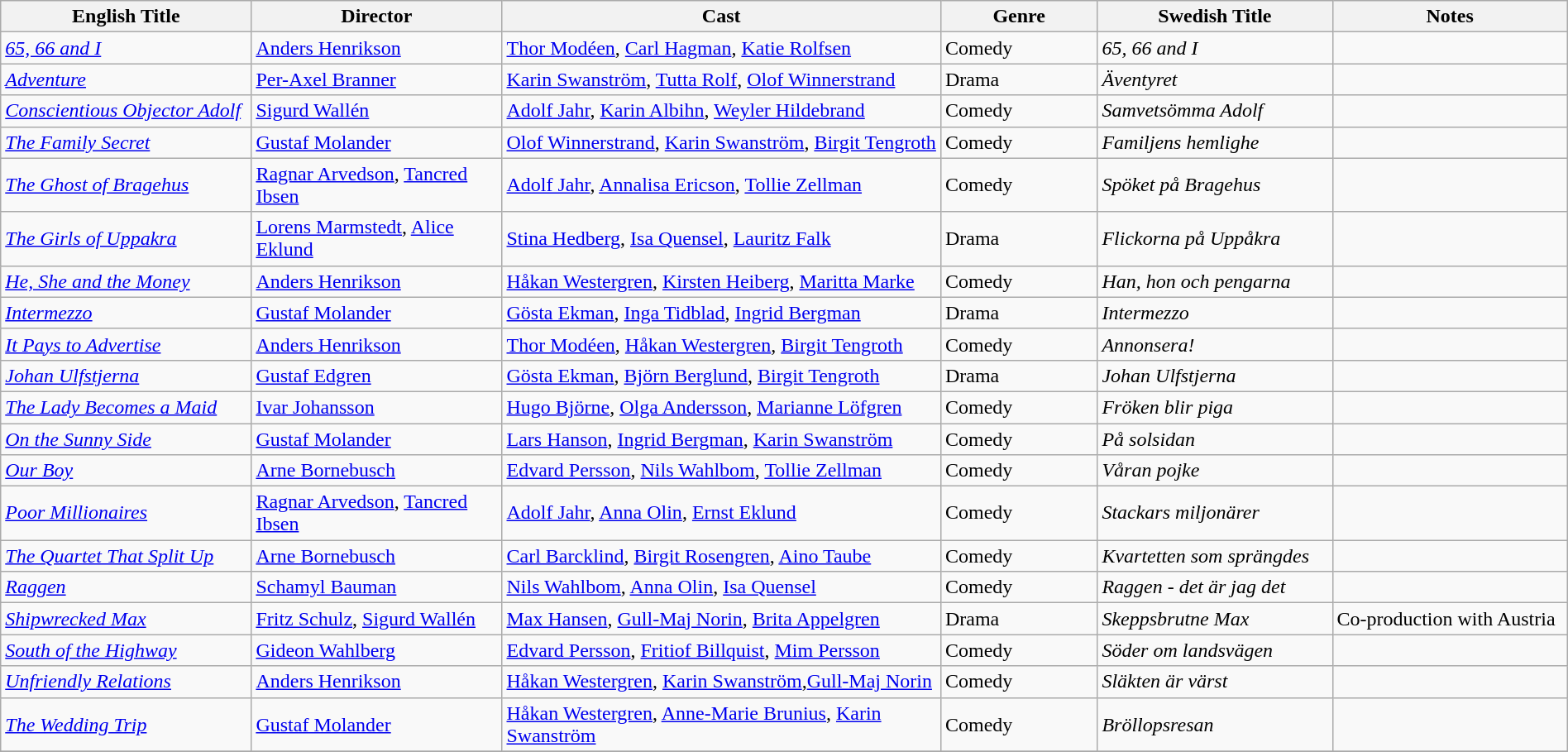<table class="wikitable" style="width:100%;">
<tr>
<th style="width:16%;">English Title</th>
<th style="width:16%;">Director</th>
<th style="width:28%;">Cast</th>
<th style="width:10%;">Genre</th>
<th style="width:15%;">Swedish Title</th>
<th style="width:15%;">Notes</th>
</tr>
<tr>
<td><em><a href='#'>65, 66 and I</a></em></td>
<td><a href='#'>Anders Henrikson</a></td>
<td><a href='#'>Thor Modéen</a>, <a href='#'>Carl Hagman</a>, <a href='#'>Katie Rolfsen</a></td>
<td>Comedy</td>
<td><em>65, 66 and I</em></td>
<td></td>
</tr>
<tr>
<td><em><a href='#'>Adventure</a></em></td>
<td><a href='#'>Per-Axel Branner</a></td>
<td><a href='#'>Karin Swanström</a>, <a href='#'>Tutta Rolf</a>, <a href='#'>Olof Winnerstrand</a></td>
<td>Drama</td>
<td><em>Äventyret</em></td>
<td></td>
</tr>
<tr>
<td><em><a href='#'>Conscientious Objector Adolf</a></em></td>
<td><a href='#'>Sigurd Wallén</a></td>
<td><a href='#'>Adolf Jahr</a>, <a href='#'>Karin Albihn</a>, <a href='#'>Weyler Hildebrand</a></td>
<td>Comedy</td>
<td><em>Samvetsömma Adolf</em></td>
<td></td>
</tr>
<tr>
<td><em><a href='#'>The Family Secret</a></em></td>
<td><a href='#'>Gustaf Molander</a></td>
<td><a href='#'>Olof Winnerstrand</a>, <a href='#'>Karin Swanström</a>, <a href='#'>Birgit Tengroth</a></td>
<td>Comedy</td>
<td><em>Familjens hemlighe</em></td>
<td></td>
</tr>
<tr>
<td><em><a href='#'>The Ghost of Bragehus</a></em></td>
<td><a href='#'>Ragnar Arvedson</a>, <a href='#'>Tancred Ibsen</a></td>
<td><a href='#'>Adolf Jahr</a>, <a href='#'>Annalisa Ericson</a>, <a href='#'>Tollie Zellman</a></td>
<td>Comedy</td>
<td><em>Spöket på Bragehus</em></td>
<td></td>
</tr>
<tr>
<td><em><a href='#'>The Girls of Uppakra</a></em></td>
<td><a href='#'>Lorens Marmstedt</a>, <a href='#'>Alice Eklund</a></td>
<td><a href='#'>Stina Hedberg</a>, <a href='#'>Isa Quensel</a>, <a href='#'>Lauritz Falk</a></td>
<td>Drama</td>
<td><em>Flickorna på Uppåkra</em></td>
<td></td>
</tr>
<tr>
<td><em><a href='#'>He, She and the Money</a></em></td>
<td><a href='#'>Anders Henrikson</a></td>
<td><a href='#'>Håkan Westergren</a>, <a href='#'>Kirsten Heiberg</a>, <a href='#'>Maritta Marke</a></td>
<td>Comedy</td>
<td><em>Han, hon och pengarna</em></td>
<td></td>
</tr>
<tr>
<td><em><a href='#'>Intermezzo</a></em></td>
<td><a href='#'>Gustaf Molander</a></td>
<td><a href='#'>Gösta Ekman</a>, <a href='#'>Inga Tidblad</a>, <a href='#'>Ingrid Bergman</a></td>
<td>Drama</td>
<td><em>Intermezzo </em></td>
<td></td>
</tr>
<tr>
<td><em><a href='#'>It Pays to Advertise</a></em></td>
<td><a href='#'>Anders Henrikson</a></td>
<td><a href='#'>Thor Modéen</a>, <a href='#'>Håkan Westergren</a>, <a href='#'>Birgit Tengroth</a></td>
<td>Comedy</td>
<td><em>Annonsera!</em></td>
<td></td>
</tr>
<tr>
<td><em><a href='#'>Johan Ulfstjerna</a></em></td>
<td><a href='#'>Gustaf Edgren</a></td>
<td><a href='#'>Gösta Ekman</a>, <a href='#'>Björn Berglund</a>, <a href='#'>Birgit Tengroth</a></td>
<td>Drama</td>
<td><em>Johan Ulfstjerna</em></td>
<td></td>
</tr>
<tr>
<td><em><a href='#'>The Lady Becomes a Maid</a></em></td>
<td><a href='#'>Ivar Johansson</a></td>
<td><a href='#'>Hugo Björne</a>, <a href='#'>Olga Andersson</a>, <a href='#'>Marianne Löfgren</a></td>
<td>Comedy</td>
<td><em>Fröken blir piga</em></td>
<td></td>
</tr>
<tr>
<td><em><a href='#'>On the Sunny Side</a></em></td>
<td><a href='#'>Gustaf Molander</a></td>
<td><a href='#'>Lars Hanson</a>, <a href='#'>Ingrid Bergman</a>, <a href='#'>Karin Swanström</a></td>
<td>Comedy</td>
<td><em>På solsidan</em></td>
<td></td>
</tr>
<tr>
<td><em><a href='#'>Our Boy</a></em></td>
<td><a href='#'>Arne Bornebusch</a></td>
<td><a href='#'>Edvard Persson</a>, <a href='#'>Nils Wahlbom</a>, <a href='#'>Tollie Zellman</a></td>
<td>Comedy</td>
<td><em>Våran pojke</em></td>
<td></td>
</tr>
<tr>
<td><em><a href='#'>Poor Millionaires</a></em></td>
<td><a href='#'>Ragnar Arvedson</a>, <a href='#'>Tancred Ibsen</a></td>
<td><a href='#'>Adolf Jahr</a>, <a href='#'>Anna Olin</a>, <a href='#'>Ernst Eklund</a></td>
<td>Comedy</td>
<td><em>Stackars miljonärer</em></td>
<td></td>
</tr>
<tr>
<td><em><a href='#'>The Quartet That Split Up</a></em></td>
<td><a href='#'>Arne Bornebusch</a></td>
<td><a href='#'>Carl Barcklind</a>, <a href='#'>Birgit Rosengren</a>, <a href='#'>Aino Taube</a></td>
<td>Comedy</td>
<td><em>Kvartetten som sprängdes</em></td>
<td></td>
</tr>
<tr>
<td><em><a href='#'>Raggen</a></em></td>
<td><a href='#'>Schamyl Bauman</a></td>
<td><a href='#'>Nils Wahlbom</a>, <a href='#'>Anna Olin</a>, <a href='#'>Isa Quensel</a></td>
<td>Comedy</td>
<td><em>Raggen - det är jag det</em></td>
</tr>
<tr>
<td><em><a href='#'>Shipwrecked Max</a></em></td>
<td><a href='#'>Fritz Schulz</a>,  <a href='#'>Sigurd Wallén</a></td>
<td><a href='#'>Max Hansen</a>, <a href='#'>Gull-Maj Norin</a>, <a href='#'>Brita Appelgren</a></td>
<td>Drama</td>
<td><em>Skeppsbrutne Max</em></td>
<td>Co-production with Austria</td>
</tr>
<tr>
<td><em><a href='#'>South of the Highway</a></em></td>
<td><a href='#'>Gideon Wahlberg</a></td>
<td><a href='#'>Edvard Persson</a>, <a href='#'>Fritiof Billquist</a>, <a href='#'>Mim Persson</a></td>
<td>Comedy</td>
<td><em>Söder om landsvägen</em></td>
<td></td>
</tr>
<tr>
<td><em><a href='#'>Unfriendly Relations</a></em></td>
<td><a href='#'>Anders Henrikson</a></td>
<td><a href='#'>Håkan Westergren</a>, <a href='#'>Karin Swanström</a>,<a href='#'>Gull-Maj Norin</a></td>
<td>Comedy</td>
<td><em>Släkten är värst</em></td>
<td></td>
</tr>
<tr>
<td><em><a href='#'>The Wedding Trip</a></em></td>
<td><a href='#'>Gustaf Molander</a></td>
<td><a href='#'>Håkan Westergren</a>, <a href='#'>Anne-Marie Brunius</a>, <a href='#'>Karin Swanström</a></td>
<td>Comedy</td>
<td><em>Bröllopsresan</em></td>
<td></td>
</tr>
<tr>
</tr>
</table>
